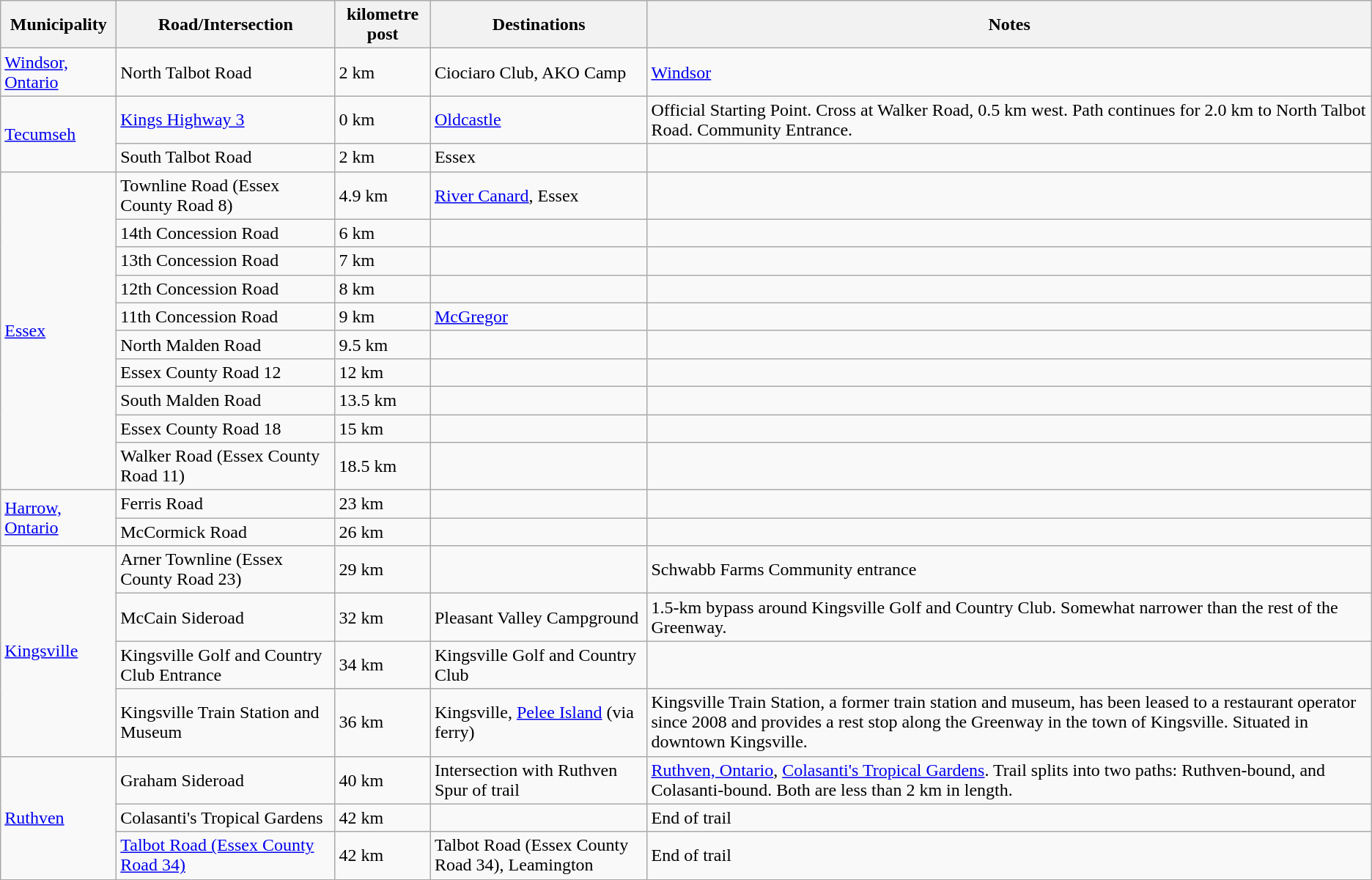<table class=wikitable>
<tr>
<th rowspan=1>Municipality</th>
<th colspan=1>Road/Intersection</th>
<th colspan=1>kilometre post</th>
<th rowspan=1>Destinations</th>
<th rowspan=1>Notes</th>
</tr>
<tr>
<td><a href='#'>Windsor, Ontario</a></td>
<td>North Talbot Road</td>
<td>2 km</td>
<td>Ciociaro Club, AKO Camp</td>
<td><a href='#'>Windsor</a></td>
</tr>
<tr>
<td rowspan="2"><a href='#'> Tecumseh</a></td>
<td><a href='#'>Kings Highway 3</a></td>
<td>0 km</td>
<td><a href='#'>Oldcastle</a></td>
<td>Official Starting Point. Cross at Walker Road, 0.5 km west. Path continues for 2.0 km to North Talbot Road. Community Entrance.</td>
</tr>
<tr>
<td>South Talbot Road</td>
<td>2 km</td>
<td>Essex</td>
<td></td>
</tr>
<tr>
<td rowspan="10"><a href='#'>Essex</a></td>
<td>Townline Road (Essex County Road 8)</td>
<td>4.9 km</td>
<td><a href='#'>River Canard</a>, Essex</td>
<td></td>
</tr>
<tr>
<td>14th Concession Road</td>
<td>6 km</td>
<td></td>
</tr>
<tr>
<td>13th Concession Road</td>
<td>7 km</td>
<td></td>
<td></td>
</tr>
<tr>
<td>12th Concession Road</td>
<td>8 km</td>
<td></td>
<td></td>
</tr>
<tr>
<td>11th Concession Road</td>
<td>9 km</td>
<td><a href='#'>McGregor</a></td>
<td></td>
</tr>
<tr>
<td>North Malden Road</td>
<td>9.5 km</td>
<td></td>
<td></td>
</tr>
<tr>
<td>Essex County Road 12</td>
<td>12 km</td>
<td></td>
<td></td>
</tr>
<tr>
<td>South Malden Road</td>
<td>13.5 km</td>
<td></td>
<td></td>
</tr>
<tr>
<td>Essex County Road 18</td>
<td>15 km</td>
<td></td>
<td></td>
</tr>
<tr>
<td>Walker Road (Essex County Road 11)</td>
<td>18.5 km</td>
<td></td>
<td></td>
</tr>
<tr>
<td rowspan="2"><a href='#'>Harrow, Ontario</a></td>
<td>Ferris Road</td>
<td>23 km</td>
<td></td>
<td></td>
</tr>
<tr>
<td>McCormick Road</td>
<td>26 km</td>
<td></td>
<td></td>
</tr>
<tr>
<td rowspan="4"><a href='#'>Kingsville</a></td>
<td>Arner Townline (Essex County Road 23)</td>
<td>29 km</td>
<td></td>
<td>Schwabb Farms Community entrance</td>
</tr>
<tr>
<td>McCain Sideroad</td>
<td>32 km</td>
<td>Pleasant Valley Campground</td>
<td>1.5-km bypass around Kingsville Golf and Country Club. Somewhat narrower than the rest of the Greenway.</td>
</tr>
<tr>
<td>Kingsville Golf and Country Club Entrance</td>
<td>34 km</td>
<td>Kingsville Golf and Country Club</td>
</tr>
<tr>
<td>Kingsville Train Station and Museum</td>
<td>36 km</td>
<td>Kingsville, <a href='#'>Pelee Island</a> (via ferry)</td>
<td>Kingsville Train Station, a former train station and museum, has been leased to a restaurant operator since 2008 and provides a rest stop along the Greenway in the town of Kingsville. Situated in downtown Kingsville.</td>
</tr>
<tr>
<td rowspan="3"><a href='#'>Ruthven</a></td>
<td>Graham Sideroad</td>
<td>40 km</td>
<td>Intersection with Ruthven Spur of trail</td>
<td><a href='#'>Ruthven, Ontario</a>, <a href='#'>Colasanti's Tropical Gardens</a>. Trail splits into two paths: Ruthven-bound, and Colasanti-bound. Both are less than 2 km in length.</td>
</tr>
<tr>
<td>Colasanti's Tropical Gardens</td>
<td>42 km</td>
<td></td>
<td>End of trail</td>
</tr>
<tr>
<td><a href='#'>Talbot Road (Essex County Road 34)</a></td>
<td>42 km</td>
<td>Talbot Road (Essex County Road 34), Leamington</td>
<td>End of trail</td>
</tr>
</table>
